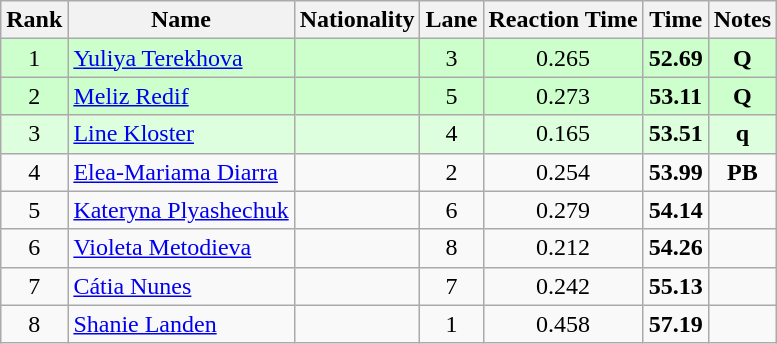<table class="wikitable sortable" style="text-align:center">
<tr>
<th>Rank</th>
<th>Name</th>
<th>Nationality</th>
<th>Lane</th>
<th>Reaction Time</th>
<th>Time</th>
<th>Notes</th>
</tr>
<tr bgcolor=ccffcc>
<td>1</td>
<td align=left><a href='#'>Yuliya Terekhova</a></td>
<td align=left></td>
<td>3</td>
<td>0.265</td>
<td><strong>52.69</strong></td>
<td><strong>Q</strong></td>
</tr>
<tr bgcolor=ccffcc>
<td>2</td>
<td align=left><a href='#'>Meliz Redif</a></td>
<td align=left></td>
<td>5</td>
<td>0.273</td>
<td><strong>53.11</strong></td>
<td><strong>Q</strong></td>
</tr>
<tr bgcolor=ddffdd>
<td>3</td>
<td align=left><a href='#'>Line Kloster</a></td>
<td align=left></td>
<td>4</td>
<td>0.165</td>
<td><strong>53.51</strong></td>
<td><strong>q</strong></td>
</tr>
<tr>
<td>4</td>
<td align=left><a href='#'>Elea-Mariama Diarra</a></td>
<td align=left></td>
<td>2</td>
<td>0.254</td>
<td><strong>53.99</strong></td>
<td><strong>PB</strong></td>
</tr>
<tr>
<td>5</td>
<td align=left><a href='#'>Kateryna Plyashechuk</a></td>
<td align=left></td>
<td>6</td>
<td>0.279</td>
<td><strong>54.14</strong></td>
<td></td>
</tr>
<tr>
<td>6</td>
<td align=left><a href='#'>Violeta Metodieva</a></td>
<td align=left></td>
<td>8</td>
<td>0.212</td>
<td><strong>54.26</strong></td>
<td></td>
</tr>
<tr>
<td>7</td>
<td align=left><a href='#'>Cátia Nunes</a></td>
<td align=left></td>
<td>7</td>
<td>0.242</td>
<td><strong>55.13</strong></td>
<td></td>
</tr>
<tr>
<td>8</td>
<td align=left><a href='#'>Shanie Landen</a></td>
<td align=left></td>
<td>1</td>
<td>0.458</td>
<td><strong>57.19</strong></td>
<td></td>
</tr>
</table>
